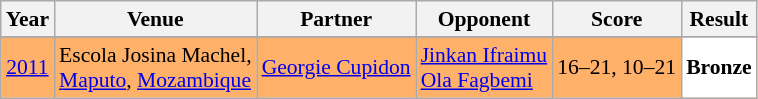<table class="sortable wikitable" style="font-size: 90%;">
<tr>
<th>Year</th>
<th>Venue</th>
<th>Partner</th>
<th>Opponent</th>
<th>Score</th>
<th>Result</th>
</tr>
<tr>
</tr>
<tr style="background:#FFB069">
<td align="center"><a href='#'>2011</a></td>
<td align="left">Escola Josina Machel,<br><a href='#'>Maputo</a>, <a href='#'>Mozambique</a></td>
<td align="left"> <a href='#'>Georgie Cupidon</a></td>
<td align="left"> <a href='#'>Jinkan Ifraimu</a><br> <a href='#'>Ola Fagbemi</a></td>
<td align="left">16–21, 10–21</td>
<td style="text-align:left; background:white"> <strong>Bronze</strong></td>
</tr>
</table>
